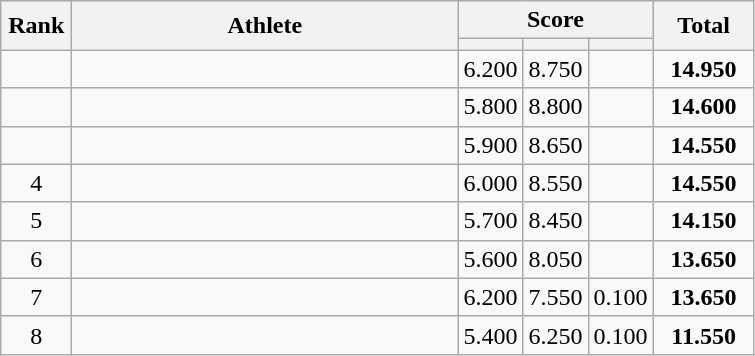<table class=wikitable style="text-align:center">
<tr>
<th width="40" rowspan="2">Rank</th>
<th width="250" rowspan="2">Athlete</th>
<th width="60" colspan="3">Score</th>
<th width="60" rowspan="2">Total</th>
</tr>
<tr>
<th></th>
<th></th>
<th></th>
</tr>
<tr>
<td></td>
<td align="left"></td>
<td>6.200</td>
<td>8.750</td>
<td></td>
<td><strong>14.950</strong></td>
</tr>
<tr>
<td></td>
<td align="left"></td>
<td>5.800</td>
<td>8.800</td>
<td></td>
<td><strong>14.600</strong></td>
</tr>
<tr>
<td></td>
<td align="left"></td>
<td>5.900</td>
<td>8.650</td>
<td></td>
<td><strong>14.550</strong></td>
</tr>
<tr>
<td>4</td>
<td align="left"></td>
<td>6.000</td>
<td>8.550</td>
<td></td>
<td><strong>14.550</strong></td>
</tr>
<tr>
<td>5</td>
<td align="left"></td>
<td>5.700</td>
<td>8.450</td>
<td></td>
<td><strong>14.150</strong></td>
</tr>
<tr>
<td>6</td>
<td align="left"></td>
<td>5.600</td>
<td>8.050</td>
<td></td>
<td><strong>13.650</strong></td>
</tr>
<tr>
<td>7</td>
<td align="left"></td>
<td>6.200</td>
<td>7.550</td>
<td>0.100</td>
<td><strong>13.650</strong></td>
</tr>
<tr>
<td>8</td>
<td align="left"></td>
<td>5.400</td>
<td>6.250</td>
<td>0.100</td>
<td><strong>11.550</strong></td>
</tr>
</table>
